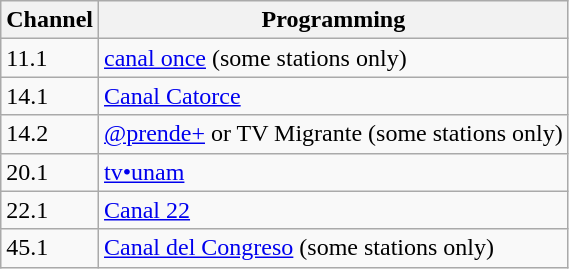<table class="wikitable">
<tr>
<th>Channel</th>
<th>Programming</th>
</tr>
<tr>
<td>11.1</td>
<td><a href='#'>canal once</a> (some stations only)</td>
</tr>
<tr>
<td>14.1</td>
<td><a href='#'>Canal Catorce</a></td>
</tr>
<tr>
<td>14.2</td>
<td><a href='#'>@prende+</a> or TV Migrante (some stations only)</td>
</tr>
<tr>
<td>20.1</td>
<td><a href='#'>tv•unam</a></td>
</tr>
<tr>
<td>22.1</td>
<td><a href='#'>Canal 22</a></td>
</tr>
<tr>
<td>45.1</td>
<td><a href='#'>Canal del Congreso</a> (some stations only)</td>
</tr>
</table>
